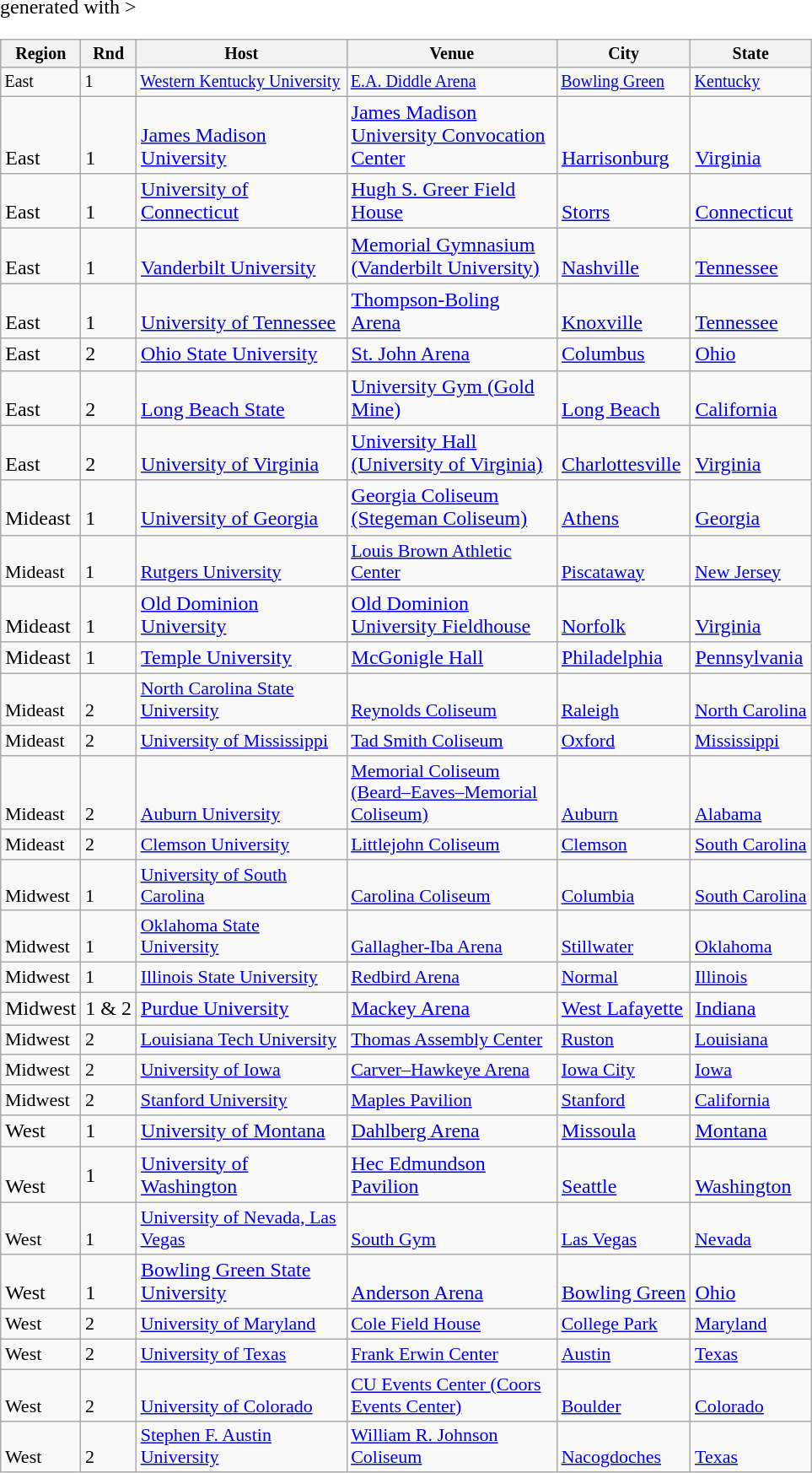<table class="wikitable sortable" <hiddentext>generated with  >
<tr style="font-size:10pt;font-weight:bold"  valign="bottom">
<th>Region</th>
<th>Rnd</th>
<th width="160">Host</th>
<th width="160">Venue</th>
<th>City</th>
<th>State</th>
</tr>
<tr style="font-size:10pt"  valign="bottom">
<td height="14">East</td>
<td>1</td>
<td><a href='#'>Western Kentucky University</a></td>
<td><a href='#'>E.A. Diddle Arena</a></td>
<td><a href='#'>Bowling Green</a></td>
<td><a href='#'>Kentucky</a></td>
</tr>
<tr valign="bottom">
<td height="14">East</td>
<td>1</td>
<td><a href='#'>James Madison University</a></td>
<td><a href='#'>James Madison University Convocation Center</a></td>
<td><a href='#'>Harrisonburg</a></td>
<td><a href='#'>Virginia</a></td>
</tr>
<tr valign="bottom">
<td height="14">East</td>
<td>1</td>
<td><a href='#'>University of Connecticut</a></td>
<td><a href='#'>Hugh S. Greer Field House</a></td>
<td><a href='#'>Storrs</a></td>
<td><a href='#'>Connecticut</a></td>
</tr>
<tr valign="bottom">
<td height="14">East</td>
<td>1</td>
<td><a href='#'>Vanderbilt University</a></td>
<td><a href='#'>Memorial Gymnasium (Vanderbilt University)</a></td>
<td><a href='#'>Nashville</a></td>
<td><a href='#'>Tennessee</a></td>
</tr>
<tr valign="bottom">
<td height="14">East</td>
<td>1</td>
<td><a href='#'>University of Tennessee</a></td>
<td><a href='#'>Thompson-Boling Arena</a></td>
<td><a href='#'>Knoxville</a></td>
<td><a href='#'>Tennessee</a></td>
</tr>
<tr valign="bottom">
<td height="14">East</td>
<td>2</td>
<td><a href='#'>Ohio State University</a></td>
<td><a href='#'>St. John Arena</a></td>
<td><a href='#'>Columbus</a></td>
<td><a href='#'>Ohio</a></td>
</tr>
<tr valign="bottom">
<td height="14">East</td>
<td>2</td>
<td><a href='#'>Long Beach State</a></td>
<td><a href='#'>University Gym (Gold Mine)</a></td>
<td><a href='#'>Long Beach</a></td>
<td><a href='#'>California</a></td>
</tr>
<tr valign="bottom">
<td height="14">East</td>
<td>2</td>
<td><a href='#'>University of Virginia</a></td>
<td><a href='#'>University Hall (University of Virginia)</a></td>
<td><a href='#'>Charlottesville</a></td>
<td><a href='#'>Virginia</a></td>
</tr>
<tr valign="bottom">
<td height="14">Mideast</td>
<td>1</td>
<td><a href='#'>University of Georgia</a></td>
<td><a href='#'>Georgia Coliseum (Stegeman Coliseum)</a></td>
<td><a href='#'>Athens</a></td>
<td><a href='#'>Georgia</a></td>
</tr>
<tr style="font-size:11pt"  valign="bottom">
<td height="14">Mideast</td>
<td>1</td>
<td><a href='#'>Rutgers University</a></td>
<td><a href='#'>Louis Brown Athletic Center</a></td>
<td><a href='#'>Piscataway</a></td>
<td><a href='#'>New Jersey</a></td>
</tr>
<tr valign="bottom">
<td height="14">Mideast</td>
<td>1</td>
<td><a href='#'>Old Dominion University</a></td>
<td><a href='#'>Old Dominion University Fieldhouse</a></td>
<td><a href='#'>Norfolk</a></td>
<td><a href='#'>Virginia</a></td>
</tr>
<tr valign="bottom">
<td height="14">Mideast</td>
<td>1</td>
<td><a href='#'>Temple University</a></td>
<td><a href='#'>McGonigle Hall</a></td>
<td><a href='#'>Philadelphia</a></td>
<td><a href='#'>Pennsylvania</a></td>
</tr>
<tr style="font-size:11pt"  valign="bottom">
<td height="14">Mideast</td>
<td>2</td>
<td><a href='#'>North Carolina State University</a></td>
<td><a href='#'>Reynolds Coliseum</a></td>
<td><a href='#'>Raleigh</a></td>
<td><a href='#'>North Carolina</a></td>
</tr>
<tr style="font-size:11pt"  valign="bottom">
<td height="14">Mideast</td>
<td>2</td>
<td><a href='#'>University of Mississippi</a></td>
<td><a href='#'>Tad Smith Coliseum</a></td>
<td><a href='#'>Oxford</a></td>
<td><a href='#'>Mississippi</a></td>
</tr>
<tr style="font-size:11pt"  valign="bottom">
<td height="14">Mideast</td>
<td>2</td>
<td><a href='#'>Auburn University</a></td>
<td><a href='#'>Memorial Coliseum (Beard–Eaves–Memorial  Coliseum)</a></td>
<td><a href='#'>Auburn</a></td>
<td><a href='#'>Alabama</a></td>
</tr>
<tr style="font-size:11pt"  valign="bottom">
<td height="14">Mideast</td>
<td>2</td>
<td><a href='#'>Clemson University</a></td>
<td><a href='#'>Littlejohn Coliseum</a></td>
<td><a href='#'>Clemson</a></td>
<td><a href='#'>South Carolina</a></td>
</tr>
<tr style="font-size:11pt"  valign="bottom">
<td height="14">Midwest</td>
<td>1</td>
<td><a href='#'>University of South Carolina</a></td>
<td><a href='#'>Carolina Coliseum</a></td>
<td><a href='#'>Columbia</a></td>
<td><a href='#'>South Carolina</a></td>
</tr>
<tr style="font-size:11pt"  valign="bottom">
<td height="14">Midwest</td>
<td>1</td>
<td><a href='#'>Oklahoma State University</a></td>
<td><a href='#'>Gallagher-Iba Arena</a></td>
<td><a href='#'>Stillwater</a></td>
<td><a href='#'>Oklahoma</a></td>
</tr>
<tr style="font-size:11pt"  valign="bottom">
<td height="14">Midwest</td>
<td>1</td>
<td><a href='#'>Illinois State University</a></td>
<td><a href='#'>Redbird Arena</a></td>
<td><a href='#'>Normal</a></td>
<td><a href='#'>Illinois</a></td>
</tr>
<tr>
<td height="14"  valign="bottom">Midwest</td>
<td>1 & 2</td>
<td valign="bottom"><a href='#'>Purdue University</a></td>
<td valign="bottom"><a href='#'>Mackey Arena</a></td>
<td valign="bottom"><a href='#'>West Lafayette</a></td>
<td valign="bottom"><a href='#'>Indiana</a></td>
</tr>
<tr style="font-size:11pt"  valign="bottom">
<td height="14">Midwest</td>
<td>2</td>
<td><a href='#'>Louisiana Tech University</a></td>
<td><a href='#'>Thomas Assembly Center</a></td>
<td><a href='#'>Ruston</a></td>
<td><a href='#'>Louisiana</a></td>
</tr>
<tr style="font-size:11pt"  valign="bottom">
<td height="14">Midwest</td>
<td>2</td>
<td><a href='#'>University of Iowa</a></td>
<td><a href='#'>Carver–Hawkeye Arena</a></td>
<td><a href='#'>Iowa City</a></td>
<td><a href='#'>Iowa</a></td>
</tr>
<tr style="font-size:11pt"  valign="bottom">
<td height="14">Midwest</td>
<td>2</td>
<td><a href='#'>Stanford University</a></td>
<td><a href='#'>Maples Pavilion</a></td>
<td><a href='#'>Stanford</a></td>
<td><a href='#'>California</a></td>
</tr>
<tr valign="bottom">
<td height="14">West</td>
<td>1</td>
<td><a href='#'>University of Montana</a></td>
<td><a href='#'>Dahlberg Arena</a></td>
<td><a href='#'>Missoula</a></td>
<td><a href='#'>Montana</a></td>
</tr>
<tr>
<td height="14"  valign="bottom">West</td>
<td>1</td>
<td valign="bottom"><a href='#'>University of Washington</a></td>
<td valign="bottom"><a href='#'>Hec Edmundson Pavilion</a></td>
<td valign="bottom"><a href='#'>Seattle</a></td>
<td valign="bottom"><a href='#'>Washington</a></td>
</tr>
<tr style="font-size:11pt"  valign="bottom">
<td height="14">West</td>
<td>1</td>
<td><a href='#'>University of Nevada, Las Vegas</a></td>
<td><a href='#'>South Gym</a></td>
<td><a href='#'>Las Vegas</a></td>
<td><a href='#'>Nevada</a></td>
</tr>
<tr valign="bottom">
<td height="14">West</td>
<td>1</td>
<td><a href='#'>Bowling Green State University</a></td>
<td><a href='#'>Anderson Arena</a></td>
<td><a href='#'>Bowling Green</a></td>
<td><a href='#'>Ohio</a></td>
</tr>
<tr style="font-size:11pt"  valign="bottom">
<td height="14">West</td>
<td>2</td>
<td><a href='#'>University of Maryland</a></td>
<td><a href='#'>Cole Field House</a></td>
<td><a href='#'>College Park</a></td>
<td><a href='#'>Maryland</a></td>
</tr>
<tr style="font-size:11pt"  valign="bottom">
<td height="14">West</td>
<td>2</td>
<td><a href='#'>University of Texas</a></td>
<td><a href='#'>Frank Erwin Center</a></td>
<td><a href='#'>Austin</a></td>
<td><a href='#'>Texas</a></td>
</tr>
<tr style="font-size:11pt"  valign="bottom">
<td height="14">West</td>
<td>2</td>
<td><a href='#'>University of Colorado</a></td>
<td><a href='#'>CU Events Center (Coors Events Center)</a></td>
<td><a href='#'>Boulder</a></td>
<td><a href='#'>Colorado</a></td>
</tr>
<tr style="font-size:11pt"  valign="bottom">
<td height="14">West</td>
<td>2</td>
<td><a href='#'>Stephen F. Austin University</a></td>
<td><a href='#'>William R. Johnson Coliseum</a></td>
<td><a href='#'>Nacogdoches</a></td>
<td><a href='#'>Texas</a></td>
</tr>
</table>
